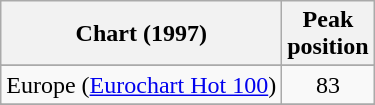<table class="wikitable">
<tr>
<th align="center">Chart (1997)</th>
<th align="center">Peak<br>position</th>
</tr>
<tr>
</tr>
<tr>
<td align="left">Europe (<a href='#'>Eurochart Hot 100</a>)</td>
<td align="center">83</td>
</tr>
<tr>
</tr>
<tr>
</tr>
<tr>
</tr>
<tr>
</tr>
<tr>
</tr>
<tr>
</tr>
<tr>
</tr>
<tr>
</tr>
</table>
